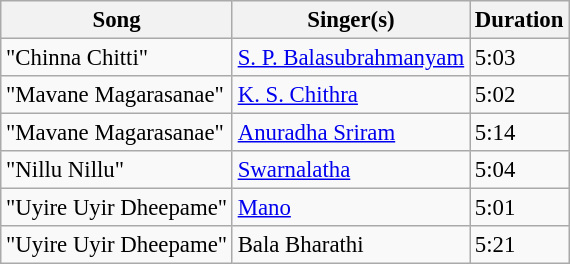<table class="wikitable" style="font-size:95%;">
<tr>
<th>Song</th>
<th>Singer(s)</th>
<th>Duration</th>
</tr>
<tr>
<td>"Chinna Chitti"</td>
<td><a href='#'>S. P. Balasubrahmanyam</a></td>
<td>5:03</td>
</tr>
<tr>
<td>"Mavane Magarasanae"</td>
<td><a href='#'>K. S. Chithra</a></td>
<td>5:02</td>
</tr>
<tr>
<td>"Mavane Magarasanae"</td>
<td><a href='#'>Anuradha Sriram</a></td>
<td>5:14</td>
</tr>
<tr>
<td>"Nillu Nillu"</td>
<td><a href='#'>Swarnalatha</a></td>
<td>5:04</td>
</tr>
<tr>
<td>"Uyire Uyir Dheepame"</td>
<td><a href='#'>Mano</a></td>
<td>5:01</td>
</tr>
<tr>
<td>"Uyire Uyir Dheepame"</td>
<td>Bala Bharathi</td>
<td>5:21</td>
</tr>
</table>
